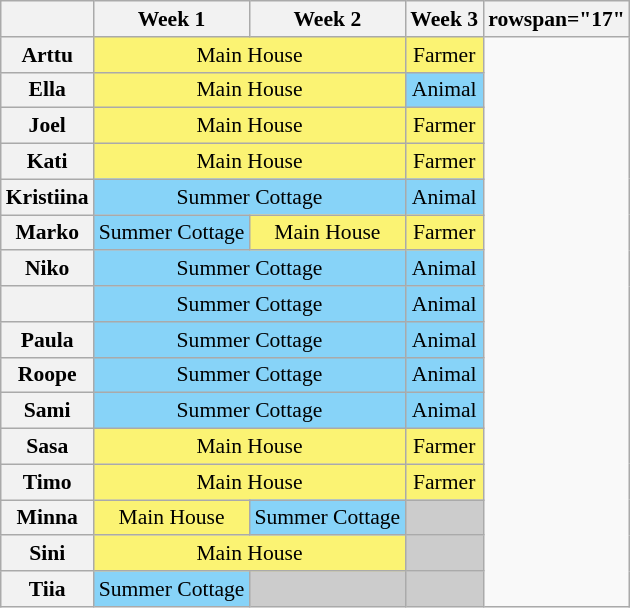<table class="wikitable" style="text-align:center; font-size:90%; width=40%">
<tr>
<th></th>
<th>Week 1</th>
<th>Week 2</th>
<th>Week 3</th>
<th>rowspan="17" </th>
</tr>
<tr>
<th>Arttu</th>
<td colspan="2" style="background:#FBF373">Main House</td>
<td style="background:#FBF373">Farmer</td>
</tr>
<tr>
<th>Ella</th>
<td colspan="2" style="background:#FBF373">Main House</td>
<td style="background:#87D3F8">Animal</td>
</tr>
<tr>
<th>Joel</th>
<td colspan="2" style="background:#FBF373">Main House</td>
<td style="background:#FBF373">Farmer</td>
</tr>
<tr>
<th>Kati</th>
<td colspan="2" style="background:#FBF373">Main House</td>
<td style="background:#FBF373">Farmer</td>
</tr>
<tr>
<th>Kristiina</th>
<td colspan="2" style="background:#87D3F8">Summer Cottage</td>
<td style="background:#87D3F8">Animal</td>
</tr>
<tr>
<th>Marko</th>
<td style="background:#87D3F8">Summer Cottage</td>
<td style="background:#FBF373">Main House</td>
<td style="background:#FBF373">Farmer</td>
</tr>
<tr>
<th>Niko</th>
<td colspan="2" style="background:#87D3F8">Summer Cottage</td>
<td style="background:#87D3F8">Animal</td>
</tr>
<tr>
<th></th>
<td colspan="2" style="background:#87D3F8">Summer Cottage</td>
<td style="background:#87D3F8">Animal</td>
</tr>
<tr>
<th>Paula</th>
<td colspan="2" style="background:#87D3F8">Summer Cottage</td>
<td style="background:#87D3F8">Animal</td>
</tr>
<tr>
<th>Roope</th>
<td colspan="2" style="background:#87D3F8">Summer Cottage</td>
<td style="background:#87D3F8">Animal</td>
</tr>
<tr>
<th>Sami</th>
<td colspan="2" style="background:#87D3F8">Summer Cottage</td>
<td style="background:#87D3F8">Animal</td>
</tr>
<tr>
<th>Sasa</th>
<td colspan="2" style="background:#FBF373">Main House</td>
<td style="background:#FBF373">Farmer</td>
</tr>
<tr>
<th>Timo</th>
<td colspan="2" style="background:#FBF373">Main House</td>
<td style="background:#FBF373">Farmer</td>
</tr>
<tr>
<th>Minna</th>
<td style="background:#FBF373">Main House</td>
<td style="background:#87D3F8">Summer Cottage</td>
<td style="background:#ccc"></td>
</tr>
<tr>
<th>Sini</th>
<td colspan="2" style="background:#FBF373">Main House</td>
<td style="background:#ccc"></td>
</tr>
<tr>
<th>Tiia</th>
<td style="background:#87D3F8">Summer Cottage</td>
<td style="background:#ccc"></td>
<td style="background:#ccc"></td>
</tr>
</table>
